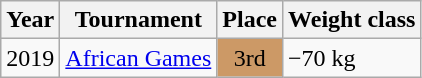<table class=wikitable>
<tr>
<th>Year</th>
<th>Tournament</th>
<th>Place</th>
<th>Weight class</th>
</tr>
<tr>
<td>2019</td>
<td><a href='#'>African Games</a></td>
<td bgcolor="cc9966" align="center">3rd</td>
<td>−70 kg</td>
</tr>
</table>
